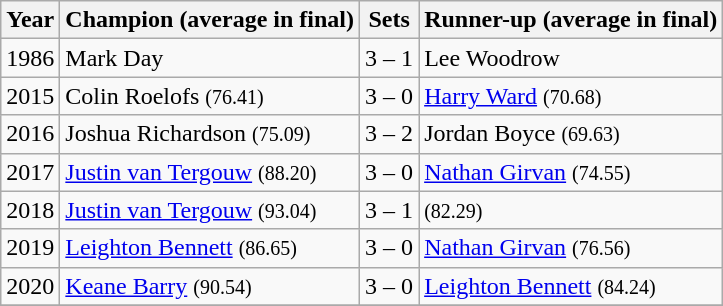<table class="wikitable">
<tr>
<th>Year</th>
<th>Champion (average in final)</th>
<th>Sets</th>
<th>Runner-up (average in final)</th>
</tr>
<tr>
<td>1986</td>
<td> Mark Day</td>
<td>3 – 1</td>
<td> Lee Woodrow</td>
</tr>
<tr>
<td>2015</td>
<td> Colin Roelofs <small><span>(76.41)</span></small></td>
<td>3 – 0</td>
<td> <a href='#'>Harry Ward</a> <small><span>(70.68)</span></small></td>
</tr>
<tr>
<td>2016</td>
<td> Joshua Richardson <small><span>(75.09)</span></small></td>
<td>3 – 2</td>
<td> Jordan Boyce <small><span>(69.63)</span></small></td>
</tr>
<tr>
<td>2017</td>
<td> <a href='#'>Justin van Tergouw</a> <small><span>(88.20)</span></small></td>
<td>3 – 0</td>
<td> <a href='#'>Nathan Girvan</a> <small><span>(74.55)</span></small></td>
</tr>
<tr>
<td>2018</td>
<td> <a href='#'>Justin van Tergouw</a> <small><span>(93.04)</span></small></td>
<td>3 – 1</td>
<td> <small><span>(82.29)</span></small></td>
</tr>
<tr>
<td>2019</td>
<td> <a href='#'>Leighton Bennett</a> <small><span>(86.65)</span></small></td>
<td>3 – 0</td>
<td> <a href='#'>Nathan Girvan</a> <small><span>(76.56)</span></small></td>
</tr>
<tr>
<td>2020</td>
<td> <a href='#'>Keane Barry</a> <small><span>(90.54)</span></small></td>
<td>3 – 0</td>
<td> <a href='#'>Leighton Bennett</a> <small><span>(84.24)</span></small></td>
</tr>
<tr>
</tr>
</table>
